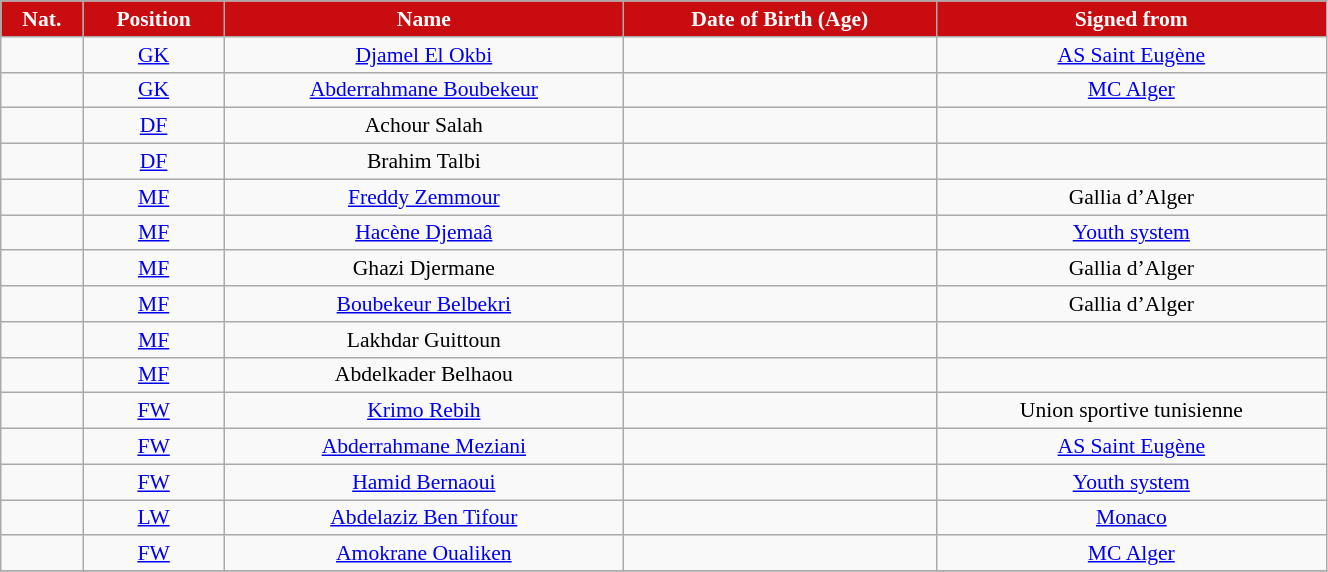<table class="wikitable" style="text-align:center; font-size:90%; width:70%">
<tr>
<th style="background:#c90c0f; color:white; text-align:center;">Nat.</th>
<th style="background:#c90c0f; color:white; text-align:center;">Position</th>
<th style="background:#c90c0f; color:white; text-align:center;">Name</th>
<th style="background:#c90c0f; color:white; text-align:center;">Date of Birth (Age)</th>
<th style="background:#c90c0f; color:white; text-align:center;">Signed from</th>
</tr>
<tr>
<td></td>
<td><a href='#'>GK</a></td>
<td><a href='#'>Djamel El Okbi</a></td>
<td></td>
<td> <a href='#'>AS Saint Eugène</a></td>
</tr>
<tr>
<td></td>
<td><a href='#'>GK</a></td>
<td><a href='#'>Abderrahmane Boubekeur</a></td>
<td></td>
<td> <a href='#'>MC Alger</a></td>
</tr>
<tr>
<td></td>
<td><a href='#'>DF</a></td>
<td>Achour Salah</td>
<td></td>
<td></td>
</tr>
<tr>
<td></td>
<td><a href='#'>DF</a></td>
<td>Brahim Talbi</td>
<td></td>
<td></td>
</tr>
<tr>
<td></td>
<td><a href='#'>MF</a></td>
<td><a href='#'>Freddy Zemmour</a></td>
<td></td>
<td> Gallia d’Alger</td>
</tr>
<tr>
<td></td>
<td><a href='#'>MF</a></td>
<td><a href='#'>Hacène Djemaâ</a></td>
<td></td>
<td><a href='#'>Youth system</a></td>
</tr>
<tr>
<td></td>
<td><a href='#'>MF</a></td>
<td>Ghazi Djermane</td>
<td></td>
<td> Gallia d’Alger</td>
</tr>
<tr>
<td></td>
<td><a href='#'>MF</a></td>
<td><a href='#'>Boubekeur Belbekri</a></td>
<td></td>
<td> Gallia d’Alger</td>
</tr>
<tr>
<td></td>
<td><a href='#'>MF</a></td>
<td>Lakhdar Guittoun</td>
<td></td>
<td></td>
</tr>
<tr>
<td></td>
<td><a href='#'>MF</a></td>
<td>Abdelkader Belhaou</td>
<td></td>
<td></td>
</tr>
<tr>
<td></td>
<td><a href='#'>FW</a></td>
<td><a href='#'>Krimo Rebih</a></td>
<td></td>
<td> Union sportive tunisienne</td>
</tr>
<tr>
<td></td>
<td><a href='#'>FW</a></td>
<td><a href='#'>Abderrahmane Meziani</a></td>
<td></td>
<td> <a href='#'>AS Saint Eugène</a></td>
</tr>
<tr>
<td></td>
<td><a href='#'>FW</a></td>
<td><a href='#'>Hamid Bernaoui</a></td>
<td></td>
<td><a href='#'>Youth system</a></td>
</tr>
<tr>
<td></td>
<td><a href='#'>LW</a></td>
<td><a href='#'>Abdelaziz Ben Tifour</a></td>
<td></td>
<td> <a href='#'>Monaco</a></td>
</tr>
<tr>
<td></td>
<td><a href='#'>FW</a></td>
<td><a href='#'>Amokrane Oualiken</a></td>
<td></td>
<td> <a href='#'>MC Alger</a></td>
</tr>
<tr>
</tr>
</table>
